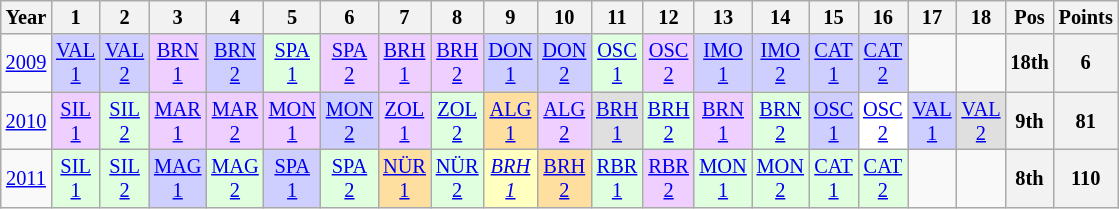<table class="wikitable" style="text-align:center; font-size:85%">
<tr>
<th>Year</th>
<th>1</th>
<th>2</th>
<th>3</th>
<th>4</th>
<th>5</th>
<th>6</th>
<th>7</th>
<th>8</th>
<th>9</th>
<th>10</th>
<th>11</th>
<th>12</th>
<th>13</th>
<th>14</th>
<th>15</th>
<th>16</th>
<th>17</th>
<th>18</th>
<th>Pos</th>
<th>Points</th>
</tr>
<tr>
<td><a href='#'>2009</a></td>
<td style="background:#CFCFFF;"><a href='#'>VAL<br>1</a><br></td>
<td style="background:#CFCFFF;"><a href='#'>VAL<br>2</a><br></td>
<td style="background:#EFCFFF;"><a href='#'>BRN<br>1</a><br></td>
<td style="background:#CFCFFF;"><a href='#'>BRN<br>2</a><br></td>
<td style="background:#DFFFDF;"><a href='#'>SPA<br>1</a><br></td>
<td style="background:#EFCFFF;"><a href='#'>SPA<br>2</a><br></td>
<td style="background:#EFCFFF;"><a href='#'>BRH<br>1</a><br></td>
<td style="background:#EFCFFF;"><a href='#'>BRH<br>2</a><br></td>
<td style="background:#CFCFFF;"><a href='#'>DON<br>1</a><br></td>
<td style="background:#CFCFFF;"><a href='#'>DON<br>2</a><br></td>
<td style="background:#DFFFDF;"><a href='#'>OSC<br>1</a><br></td>
<td style="background:#EFCFFF;"><a href='#'>OSC<br>2</a><br></td>
<td style="background:#CFCFFF;"><a href='#'>IMO<br>1</a><br></td>
<td style="background:#CFCFFF;"><a href='#'>IMO<br>2</a><br></td>
<td style="background:#CFCFFF;"><a href='#'>CAT<br>1</a><br></td>
<td style="background:#CFCFFF;"><a href='#'>CAT<br>2</a><br></td>
<td></td>
<td></td>
<th>18th</th>
<th>6</th>
</tr>
<tr>
<td><a href='#'>2010</a></td>
<td style="background:#EFCFFF;"><a href='#'>SIL<br>1</a><br></td>
<td style="background:#DFFFDF;"><a href='#'>SIL<br>2</a><br></td>
<td style="background:#EFCFFF;"><a href='#'>MAR<br>1</a><br></td>
<td style="background:#EFCFFF;"><a href='#'>MAR<br>2</a><br></td>
<td style="background:#EFCFFF;"><a href='#'>MON<br>1</a><br></td>
<td style="background:#CFCFFF;"><a href='#'>MON<br>2</a><br></td>
<td style="background:#EFCFFF;"><a href='#'>ZOL<br>1</a><br></td>
<td style="background:#DFFFDF;"><a href='#'>ZOL<br>2</a><br></td>
<td style="background:#FFDF9F;"><a href='#'>ALG<br>1</a><br></td>
<td style="background:#EFCFFF;"><a href='#'>ALG<br>2</a><br></td>
<td style="background:#DFDFDF;"><a href='#'>BRH<br>1</a><br></td>
<td style="background:#DFFFDF;"><a href='#'>BRH<br>2</a><br></td>
<td style="background:#EFCFFF;"><a href='#'>BRN<br>1</a><br></td>
<td style="background:#DFFFDF;"><a href='#'>BRN<br>2</a><br></td>
<td style="background:#CFCFFF;"><a href='#'>OSC<br>1</a><br></td>
<td style="background:#FFFFFF;"><a href='#'>OSC<br>2</a><br></td>
<td style="background:#CFCFFF;"><a href='#'>VAL<br>1</a><br></td>
<td style="background:#DFDFDF;"><a href='#'>VAL<br>2</a><br></td>
<th>9th</th>
<th>81</th>
</tr>
<tr>
<td><a href='#'>2011</a></td>
<td style="background:#DFFFDF;"><a href='#'>SIL<br>1</a><br></td>
<td style="background:#DFFFDF;"><a href='#'>SIL<br>2</a><br></td>
<td style="background:#CFCFFF;"><a href='#'>MAG<br>1</a><br></td>
<td style="background:#DFFFDF;"><a href='#'>MAG<br>2</a><br></td>
<td style="background:#CFCFFF;"><a href='#'>SPA<br>1</a><br></td>
<td style="background:#DFFFDF;"><a href='#'>SPA<br>2</a><br></td>
<td style="background:#FFDF9F;"><a href='#'>NÜR<br>1</a><br></td>
<td style="background:#DFFFDF;"><a href='#'>NÜR<br>2</a><br></td>
<td style="background:#FFFFBF;"><em><a href='#'>BRH<br>1</a></em><br></td>
<td style="background:#FFDF9F;"><a href='#'>BRH<br>2</a><br></td>
<td style="background:#DFFFDF;"><a href='#'>RBR<br>1</a><br></td>
<td style="background:#EFCFFF;"><a href='#'>RBR<br>2</a><br></td>
<td style="background:#DFFFDF;"><a href='#'>MON<br>1</a><br></td>
<td style="background:#DFFFDF;"><a href='#'>MON<br>2</a><br></td>
<td style="background:#DFFFDF;"><a href='#'>CAT<br>1</a><br></td>
<td style="background:#DFFFDF;"><a href='#'>CAT<br>2</a><br></td>
<td></td>
<td></td>
<th>8th</th>
<th>110</th>
</tr>
</table>
